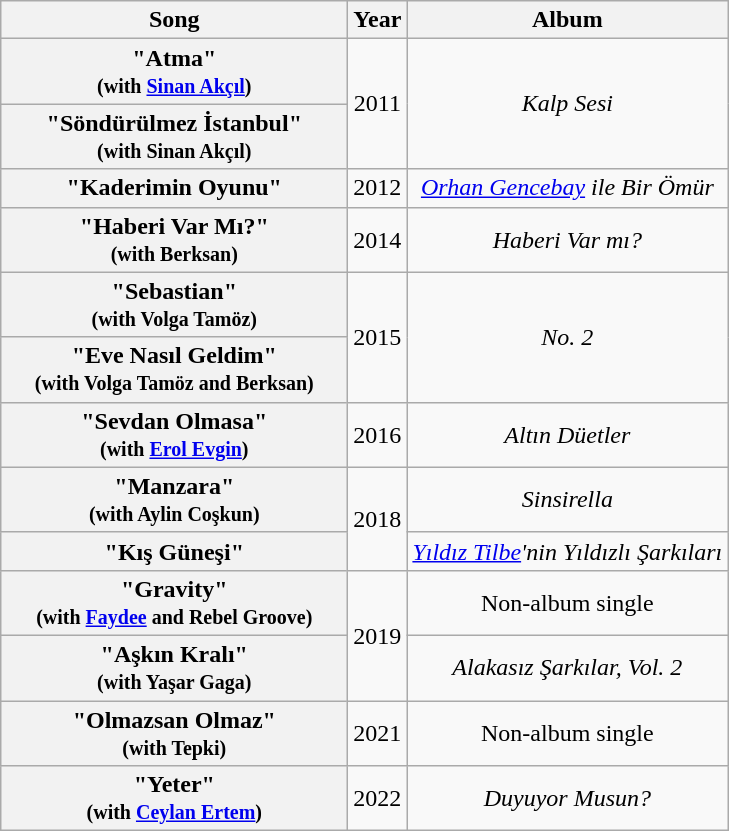<table class="wikitable plainrowheaders" style="text-align:center;">
<tr>
<th scope="col" style="width:14em;">Song</th>
<th scope="col">Year</th>
<th scope="col">Album</th>
</tr>
<tr>
<th scope="row">"Atma"<br><small>(with <a href='#'>Sinan Akçıl</a>)</small></th>
<td rowspan="2">2011</td>
<td rowspan="2"><em>Kalp Sesi</em></td>
</tr>
<tr>
<th scope="row">"Söndürülmez İstanbul"<br><small>(with Sinan Akçıl)</small></th>
</tr>
<tr>
<th scope="row">"Kaderimin Oyunu"</th>
<td>2012</td>
<td><em><a href='#'>Orhan Gencebay</a> ile Bir Ömür</em></td>
</tr>
<tr>
<th scope="row">"Haberi Var Mı?"<br><small>(with Berksan)</small></th>
<td>2014</td>
<td><em>Haberi Var mı?</em></td>
</tr>
<tr>
<th scope="row">"Sebastian"<br><small>(with Volga Tamöz)</small></th>
<td rowspan="2">2015</td>
<td rowspan="2"><em>No. 2</em></td>
</tr>
<tr>
<th scope="row">"Eve Nasıl Geldim"<br><small>(with Volga Tamöz and Berksan)</small></th>
</tr>
<tr>
<th scope="row">"Sevdan Olmasa"<br><small>(with <a href='#'>Erol Evgin</a>)</small></th>
<td>2016</td>
<td><em>Altın Düetler</em></td>
</tr>
<tr>
<th scope="row">"Manzara"<br><small>(with Aylin Coşkun)</small></th>
<td rowspan="2">2018</td>
<td><em>Sinsirella</em></td>
</tr>
<tr>
<th scope="row">"Kış Güneşi"</th>
<td><em><a href='#'>Yıldız Tilbe</a>'nin Yıldızlı Şarkıları</em></td>
</tr>
<tr>
<th scope="row">"Gravity"<br><small>(with <a href='#'>Faydee</a> and Rebel Groove)</small></th>
<td rowspan="2">2019</td>
<td>Non-album single</td>
</tr>
<tr>
<th scope="row">"Aşkın Kralı"<br><small>(with Yaşar Gaga)</small></th>
<td><em>Alakasız Şarkılar, Vol. 2</em></td>
</tr>
<tr>
<th scope="row">"Olmazsan Olmaz"<br><small>(with Tepki)</small></th>
<td rowspan="1">2021</td>
<td>Non-album single</td>
</tr>
<tr>
<th scope="row">"Yeter"<br><small>(with <a href='#'>Ceylan Ertem</a>)</small></th>
<td rowspan="1">2022</td>
<td><em>Duyuyor Musun?</em></td>
</tr>
</table>
